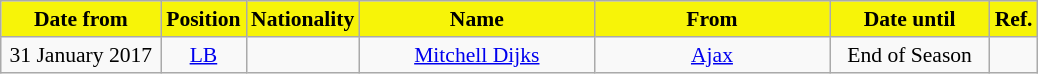<table class="wikitable"  style="text-align:center; font-size:90%; ">
<tr>
<th style="background:#F7F408; color:#000000; width:100px;">Date from</th>
<th style="background:#F7F408; color:#000000; width:50px;">Position</th>
<th style="background:#F7F408; color:#000000; width:50px;">Nationality</th>
<th style="background:#F7F408; color:#000000; width:150px;">Name</th>
<th style="background:#F7F408; color:#000000; width:150px;">From</th>
<th style="background:#F7F408; color:#000000; width:100px;">Date until</th>
<th style="background:#F7F408; color:#000000; width:25px;">Ref.</th>
</tr>
<tr>
<td>31 January 2017</td>
<td><a href='#'>LB</a></td>
<td></td>
<td><a href='#'>Mitchell Dijks</a></td>
<td><a href='#'>Ajax</a></td>
<td>End of Season</td>
<td></td>
</tr>
</table>
